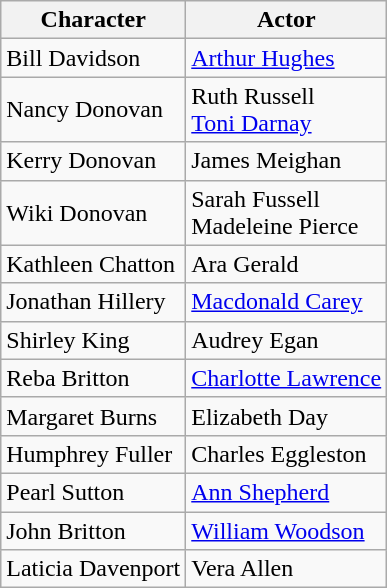<table class="wikitable">
<tr>
<th>Character</th>
<th>Actor</th>
</tr>
<tr>
<td>Bill Davidson</td>
<td><a href='#'>Arthur Hughes</a></td>
</tr>
<tr>
<td>Nancy Donovan</td>
<td>Ruth Russell<br><a href='#'>Toni Darnay</a></td>
</tr>
<tr>
<td>Kerry Donovan</td>
<td>James Meighan</td>
</tr>
<tr>
<td>Wiki Donovan</td>
<td>Sarah Fussell<br>Madeleine Pierce</td>
</tr>
<tr>
<td>Kathleen Chatton</td>
<td>Ara Gerald</td>
</tr>
<tr>
<td>Jonathan Hillery</td>
<td><a href='#'>Macdonald Carey</a></td>
</tr>
<tr>
<td>Shirley King</td>
<td>Audrey Egan</td>
</tr>
<tr>
<td>Reba Britton</td>
<td><a href='#'>Charlotte Lawrence</a></td>
</tr>
<tr>
<td>Margaret Burns</td>
<td>Elizabeth Day</td>
</tr>
<tr>
<td>Humphrey Fuller</td>
<td>Charles Eggleston</td>
</tr>
<tr>
<td>Pearl Sutton</td>
<td><a href='#'>Ann Shepherd</a></td>
</tr>
<tr>
<td>John Britton</td>
<td><a href='#'>William Woodson</a></td>
</tr>
<tr>
<td>Laticia Davenport</td>
<td>Vera Allen</td>
</tr>
</table>
